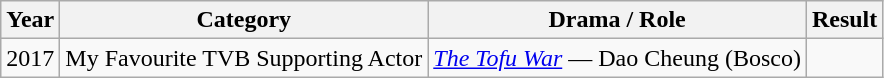<table class="wikitable sortable">
<tr>
<th>Year</th>
<th>Category</th>
<th>Drama / Role</th>
<th>Result</th>
</tr>
<tr>
<td>2017</td>
<td>My Favourite TVB Supporting Actor</td>
<td><em><a href='#'>The Tofu War</a></em> — Dao Cheung (Bosco)</td>
<td></td>
</tr>
</table>
